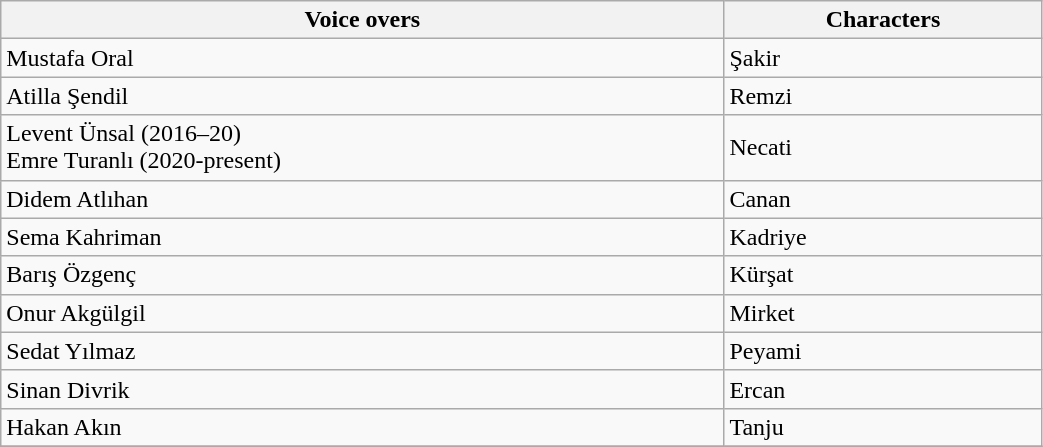<table class="wikitable" border="1" style="width:55%;" 00FF00>
<tr>
<th>Voice overs</th>
<th>Characters</th>
</tr>
<tr>
<td>Mustafa Oral</td>
<td>Şakir</td>
</tr>
<tr>
<td>Atilla Şendil</td>
<td>Remzi</td>
</tr>
<tr>
<td>Levent Ünsal (2016–20)<br>Emre Turanlı (2020-present)</td>
<td>Necati</td>
</tr>
<tr>
<td>Didem Atlıhan</td>
<td>Canan</td>
</tr>
<tr>
<td>Sema Kahriman</td>
<td>Kadriye</td>
</tr>
<tr>
<td>Barış Özgenç</td>
<td>Kürşat</td>
</tr>
<tr>
<td>Onur Akgülgil</td>
<td>Mirket</td>
</tr>
<tr>
<td>Sedat Yılmaz</td>
<td>Peyami</td>
</tr>
<tr>
<td>Sinan Divrik</td>
<td>Ercan</td>
</tr>
<tr>
<td>Hakan Akın</td>
<td>Tanju</td>
</tr>
<tr>
</tr>
</table>
